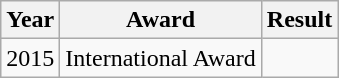<table class="wikitable">
<tr>
<th>Year</th>
<th>Award</th>
<th>Result</th>
</tr>
<tr>
<td>2015</td>
<td>International Award</td>
<td></td>
</tr>
</table>
